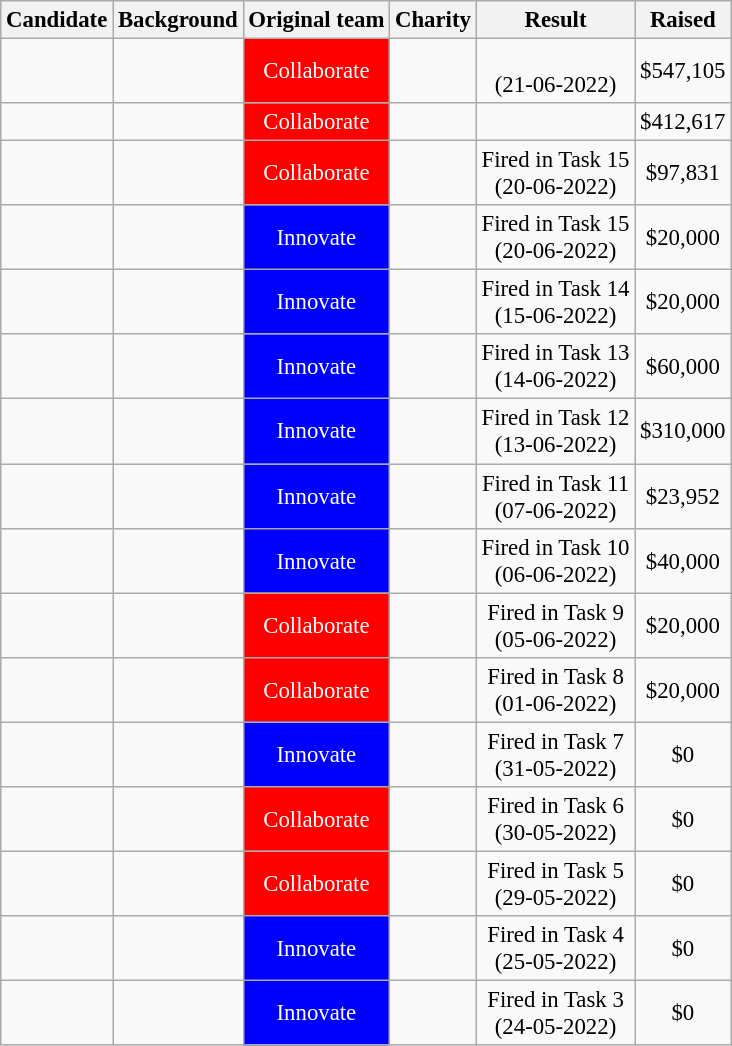<table class= "wikitable sortable" align=center border="2" cellpadding="3" cellspacing="0" style="text-align: center; font-size:95%">
<tr>
<th>Candidate</th>
<th>Background</th>
<th>Original team</th>
<th>Charity</th>
<th>Result</th>
<th>Raised</th>
</tr>
<tr>
<td></td>
<td></td>
<td style="text-align:center; background:red;color:white;">Collaborate</td>
<td></td>
<td><br>(21-06-2022)</td>
<td>$547,105</td>
</tr>
<tr>
<td></td>
<td></td>
<td style="text-align:center; background:red;color:white;">Collaborate</td>
<td></td>
<td></td>
<td>$412,617</td>
</tr>
<tr>
<td></td>
<td></td>
<td style="text-align:center; background:red;color:white;">Collaborate</td>
<td></td>
<td>Fired in Task 15<br>(20-06-2022)</td>
<td>$97,831</td>
</tr>
<tr>
<td></td>
<td></td>
<td style="text-align:center; background:blue;color:white;">Innovate</td>
<td></td>
<td>Fired in Task 15<br>(20-06-2022)</td>
<td>$20,000</td>
</tr>
<tr>
<td></td>
<td></td>
<td style="text-align:center; background:blue;color:white;">Innovate</td>
<td></td>
<td>Fired in Task 14<br>(15-06-2022)</td>
<td>$20,000</td>
</tr>
<tr>
<td></td>
<td></td>
<td style="text-align:center; background:blue;color:white;">Innovate</td>
<td></td>
<td>Fired in Task 13<br>(14-06-2022)</td>
<td>$60,000</td>
</tr>
<tr>
<td></td>
<td></td>
<td style="text-align:center; background:blue;color:white;">Innovate</td>
<td></td>
<td>Fired in Task 12<br>(13-06-2022)</td>
<td>$310,000</td>
</tr>
<tr>
<td></td>
<td></td>
<td style="text-align:center; background:blue;color:white;">Innovate</td>
<td></td>
<td>Fired in Task 11<br>(07-06-2022)</td>
<td>$23,952</td>
</tr>
<tr>
<td></td>
<td></td>
<td style="text-align:center; background:blue;color:white;">Innovate</td>
<td></td>
<td>Fired in Task 10<br>(06-06-2022)</td>
<td>$40,000</td>
</tr>
<tr>
<td></td>
<td></td>
<td style="text-align:center; background:red;color:white;">Collaborate</td>
<td></td>
<td>Fired in Task 9<br>(05-06-2022)</td>
<td>$20,000</td>
</tr>
<tr>
<td></td>
<td></td>
<td style="text-align:center; background:red;color:white;">Collaborate</td>
<td></td>
<td>Fired in Task 8<br>(01-06-2022)</td>
<td>$20,000</td>
</tr>
<tr>
<td></td>
<td></td>
<td style="text-align:center; background:blue;color:white;">Innovate</td>
<td></td>
<td>Fired in Task 7<br>(31-05-2022)</td>
<td>$0</td>
</tr>
<tr>
<td></td>
<td></td>
<td style="text-align:center; background:red;color:white;">Collaborate</td>
<td></td>
<td>Fired in Task 6<br>(30-05-2022)</td>
<td>$0</td>
</tr>
<tr>
<td></td>
<td></td>
<td style="text-align:center; background:red;color:white;">Collaborate</td>
<td></td>
<td>Fired in Task 5<br>(29-05-2022)</td>
<td>$0</td>
</tr>
<tr>
<td></td>
<td></td>
<td style="text-align:center; background:blue;color:white;">Innovate</td>
<td></td>
<td>Fired in Task 4<br>(25-05-2022)</td>
<td>$0</td>
</tr>
<tr>
<td></td>
<td></td>
<td style="text-align:center; background:blue;color:white;">Innovate</td>
<td></td>
<td>Fired in Task 3<br>(24-05-2022)</td>
<td>$0</td>
</tr>
</table>
